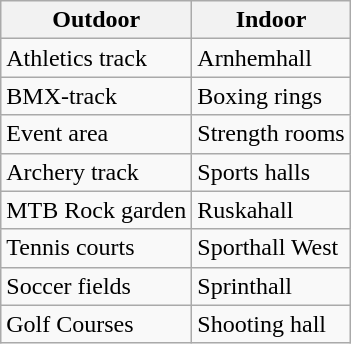<table class="wikitable">
<tr>
<th><strong>Outdoor</strong></th>
<th><strong>Indoor</strong></th>
</tr>
<tr>
<td>Athletics track</td>
<td>Arnhemhall</td>
</tr>
<tr>
<td>BMX-track</td>
<td>Boxing rings</td>
</tr>
<tr>
<td>Event area</td>
<td>Strength rooms</td>
</tr>
<tr>
<td>Archery track</td>
<td>Sports halls</td>
</tr>
<tr>
<td>MTB Rock garden</td>
<td>Ruskahall</td>
</tr>
<tr>
<td>Tennis courts</td>
<td>Sporthall West</td>
</tr>
<tr>
<td>Soccer fields</td>
<td>Sprinthall</td>
</tr>
<tr>
<td>Golf Courses</td>
<td>Shooting hall</td>
</tr>
</table>
